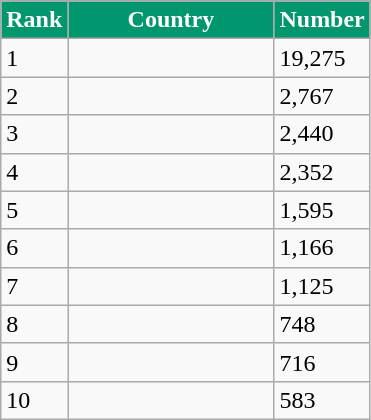<table class="wikitable">
<tr>
</tr>
<tr style="color:white;">
<th style="width:5px; background:#00966E;">Rank</th>
<th style="width:130px; background:#00966E;">Country</th>
<th style="width:50px; background:#00966E;">Number</th>
</tr>
<tr>
<td>1</td>
<td></td>
<td>19,275</td>
</tr>
<tr>
<td>2</td>
<td></td>
<td>2,767</td>
</tr>
<tr>
<td>3</td>
<td></td>
<td>2,440</td>
</tr>
<tr>
<td>4</td>
<td></td>
<td>2,352</td>
</tr>
<tr>
<td>5</td>
<td></td>
<td>1,595</td>
</tr>
<tr>
<td>6</td>
<td></td>
<td>1,166</td>
</tr>
<tr>
<td>7</td>
<td></td>
<td>1,125</td>
</tr>
<tr>
<td>8</td>
<td></td>
<td>748</td>
</tr>
<tr>
<td>9</td>
<td></td>
<td>716</td>
</tr>
<tr>
<td>10</td>
<td></td>
<td>583</td>
</tr>
</table>
